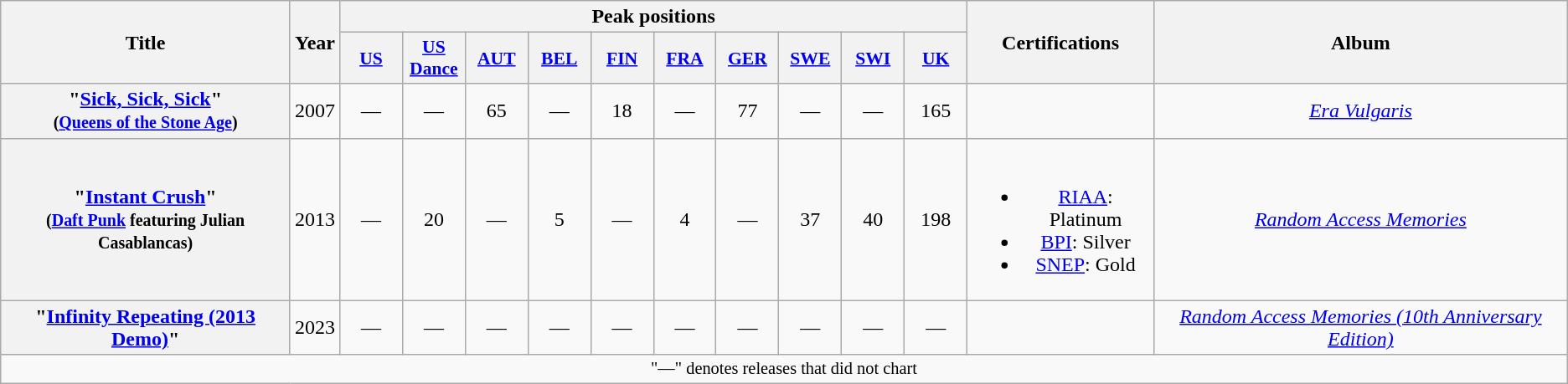<table class="wikitable plainrowheaders" style="text-align:center;">
<tr>
<th rowspan="2">Title</th>
<th rowspan="2">Year</th>
<th colspan="10">Peak positions</th>
<th rowspan="2">Certifications</th>
<th rowspan="2">Album</th>
</tr>
<tr>
<th scope="col" style="width:3em;font-size:90%;"><a href='#'>US</a></th>
<th scope="col" style="width:3em;font-size:90%;"><a href='#'>US<br>Dance</a></th>
<th scope="col" style="width:3em;font-size:90%;"><a href='#'>AUT</a></th>
<th scope="col" style="width:3em;font-size:90%;"><a href='#'>BEL</a></th>
<th scope="col" style="width:3em;font-size:90%;"><a href='#'>FIN</a></th>
<th scope="col" style="width:3em;font-size:90%;"><a href='#'>FRA</a></th>
<th scope="col" style="width:3em;font-size:90%;"><a href='#'>GER</a></th>
<th scope="col" style="width:3em;font-size:90%;"><a href='#'>SWE</a></th>
<th scope="col" style="width:3em;font-size:90%;"><a href='#'>SWI</a></th>
<th scope="col" style="width:3em;font-size:90%;"><a href='#'>UK</a></th>
</tr>
<tr>
<th scope="row">"<a href='#'>Sick, Sick, Sick</a>"<br><small>(<a href='#'>Queens of the Stone Age</a>)</small></th>
<td>2007</td>
<td>—</td>
<td>—</td>
<td>65<br></td>
<td>—</td>
<td>18<br></td>
<td>—</td>
<td>77<br></td>
<td>—</td>
<td>—</td>
<td>165<br></td>
<td></td>
<td><em><a href='#'>Era Vulgaris</a></em></td>
</tr>
<tr>
<th scope="row">"<a href='#'>Instant Crush</a>"<br><small>(<a href='#'>Daft Punk</a> featuring Julian Casablancas)</small></th>
<td>2013</td>
<td>—<br></td>
<td>20<br></td>
<td>—</td>
<td>5<br></td>
<td>—</td>
<td>4<br></td>
<td>—</td>
<td>37<br></td>
<td>40<br></td>
<td>198<br></td>
<td><br><ul><li><a href='#'>RIAA</a>: Platinum</li><li><a href='#'>BPI</a>: Silver</li><li><a href='#'>SNEP</a>: Gold</li></ul></td>
<td><em><a href='#'>Random Access Memories</a></em></td>
</tr>
<tr>
<th scope="row">"<a href='#'>Infinity Repeating (2013 Demo)</a>"<br></th>
<td>2023</td>
<td>—</td>
<td>—</td>
<td>—</td>
<td>—</td>
<td>—</td>
<td>—</td>
<td>—</td>
<td>—</td>
<td>—</td>
<td>—</td>
<td></td>
<td><em><a href='#'>Random Access Memories (10th Anniversary Edition)</a></em></td>
</tr>
<tr>
<td colspan="15" style="font-size:85%">"—" denotes releases that did not chart</td>
</tr>
</table>
